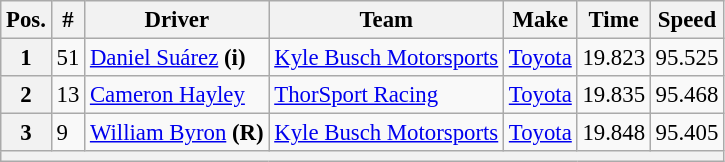<table class="wikitable" style="font-size:95%">
<tr>
<th>Pos.</th>
<th>#</th>
<th>Driver</th>
<th>Team</th>
<th>Make</th>
<th>Time</th>
<th>Speed</th>
</tr>
<tr>
<th>1</th>
<td>51</td>
<td><a href='#'>Daniel Suárez</a> <strong>(i)</strong></td>
<td><a href='#'>Kyle Busch Motorsports</a></td>
<td><a href='#'>Toyota</a></td>
<td>19.823</td>
<td>95.525</td>
</tr>
<tr>
<th>2</th>
<td>13</td>
<td><a href='#'>Cameron Hayley</a></td>
<td><a href='#'>ThorSport Racing</a></td>
<td><a href='#'>Toyota</a></td>
<td>19.835</td>
<td>95.468</td>
</tr>
<tr>
<th>3</th>
<td>9</td>
<td><a href='#'>William Byron</a> <strong>(R)</strong></td>
<td><a href='#'>Kyle Busch Motorsports</a></td>
<td><a href='#'>Toyota</a></td>
<td>19.848</td>
<td>95.405</td>
</tr>
<tr>
<th colspan="7"></th>
</tr>
</table>
